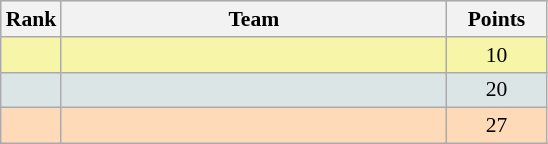<table class="wikitable" style="text-align:center; font-size: 90%; border: gray solid 1px;border-collapse:collapse;">
<tr bgcolor="#E4E4E4">
<th style="border-bottom:1px solid #AAAAAA" width=10>Rank</th>
<th style="border-bottom:1px solid #AAAAAA" width=250>Team</th>
<th style="border-bottom:1px solid #AAAAAA" width=60>Points</th>
</tr>
<tr bgcolor="#F7F6A8">
<td></td>
<td align=left></td>
<td>10</td>
</tr>
<tr bgcolor="#DCE5E5">
<td></td>
<td align=left></td>
<td>20</td>
</tr>
<tr bgcolor="#FFDAB9">
<td></td>
<td align=left></td>
<td>27</td>
</tr>
</table>
